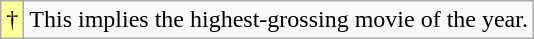<table class="wikitable">
<tr>
<td style="background-color:#FFFF99">†</td>
<td>This implies the highest-grossing movie of the year.</td>
</tr>
</table>
